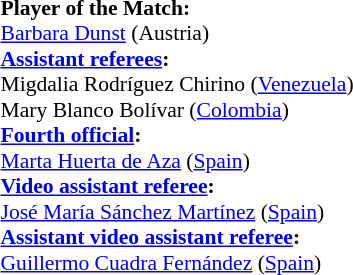<table style="width:100%; font-size:90%;">
<tr>
<td><br><strong>Player of the Match:</strong>
<br><a href='#'>Barbara Dunst</a> (Austria)<br><strong><a href='#'>Assistant referees</a>:</strong>
<br>Migdalia Rodríguez Chirino (<a href='#'>Venezuela</a>)
<br>Mary Blanco Bolívar (<a href='#'>Colombia</a>)
<br><strong><a href='#'>Fourth official</a>:</strong>
<br><a href='#'>Marta Huerta de Aza</a> (<a href='#'>Spain</a>)
<br><strong><a href='#'>Video assistant referee</a>:</strong>
<br><a href='#'>José María Sánchez Martínez</a> (<a href='#'>Spain</a>)
<br><strong><a href='#'>Assistant video assistant referee</a>:</strong>
<br><a href='#'>Guillermo Cuadra Fernández</a> (<a href='#'>Spain</a>)</td>
</tr>
</table>
